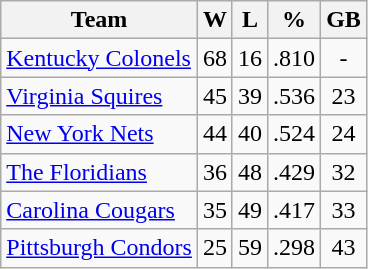<table class="wikitable" style="text-align: center;">
<tr>
<th>Team</th>
<th>W</th>
<th>L</th>
<th>%</th>
<th>GB</th>
</tr>
<tr>
<td align="left"><a href='#'>Kentucky Colonels</a></td>
<td>68</td>
<td>16</td>
<td>.810</td>
<td>-</td>
</tr>
<tr>
<td align="left"><a href='#'>Virginia Squires</a></td>
<td>45</td>
<td>39</td>
<td>.536</td>
<td>23</td>
</tr>
<tr>
<td align="left"><a href='#'>New York Nets</a></td>
<td>44</td>
<td>40</td>
<td>.524</td>
<td>24</td>
</tr>
<tr>
<td align="left"><a href='#'>The Floridians</a></td>
<td>36</td>
<td>48</td>
<td>.429</td>
<td>32</td>
</tr>
<tr>
<td align="left"><a href='#'>Carolina Cougars</a></td>
<td>35</td>
<td>49</td>
<td>.417</td>
<td>33</td>
</tr>
<tr>
<td align="left"><a href='#'>Pittsburgh Condors</a></td>
<td>25</td>
<td>59</td>
<td>.298</td>
<td>43</td>
</tr>
</table>
